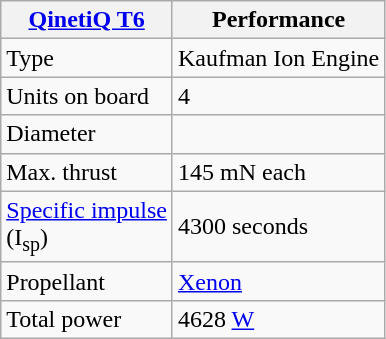<table class="wikitable floatright">
<tr>
<th><a href='#'>QinetiQ T6</a></th>
<th>Performance </th>
</tr>
<tr>
<td>Type</td>
<td>Kaufman Ion Engine</td>
</tr>
<tr>
<td>Units on board</td>
<td>4 </td>
</tr>
<tr>
<td>Diameter</td>
<td></td>
</tr>
<tr>
<td>Max. thrust</td>
<td>145 mN each</td>
</tr>
<tr>
<td><a href='#'>Specific impulse</a><br>(I<sub>sp</sub>)</td>
<td>4300 seconds</td>
</tr>
<tr>
<td>Propellant</td>
<td><a href='#'>Xenon</a></td>
</tr>
<tr>
<td>Total power</td>
<td>4628 <a href='#'>W</a></td>
</tr>
</table>
